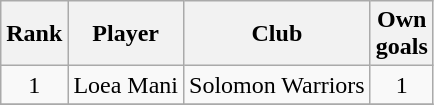<table class="wikitable" style="text-align:center">
<tr>
<th>Rank</th>
<th>Player</th>
<th>Club</th>
<th>Own<br>goals</th>
</tr>
<tr>
<td>1</td>
<td>Loea Mani</td>
<td>Solomon Warriors</td>
<td>1</td>
</tr>
<tr>
</tr>
</table>
